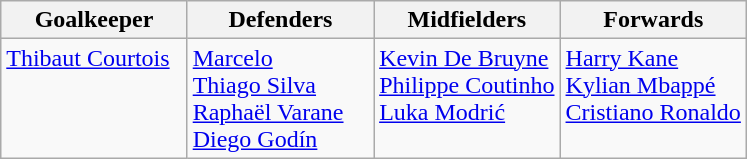<table class="wikitable">
<tr>
<th style="width:25%;">Goalkeeper</th>
<th style="width:25%;">Defenders</th>
<th style="width:25%;">Midfielders</th>
<th style="width:25%;">Forwards</th>
</tr>
<tr style="vertical-align:top;">
<td> <a href='#'>Thibaut Courtois</a></td>
<td> <a href='#'>Marcelo</a><br> <a href='#'>Thiago Silva</a><br> <a href='#'>Raphaël Varane</a><br> <a href='#'>Diego Godín</a></td>
<td> <a href='#'>Kevin De Bruyne</a><br> <a href='#'>Philippe Coutinho</a><br> <a href='#'>Luka Modrić</a></td>
<td> <a href='#'>Harry Kane</a><br> <a href='#'>Kylian Mbappé</a><br> <a href='#'>Cristiano Ronaldo</a></td>
</tr>
</table>
